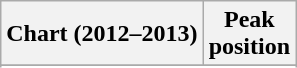<table class="wikitable sortable">
<tr>
<th>Chart (2012–2013)</th>
<th>Peak<br>position</th>
</tr>
<tr>
</tr>
<tr>
</tr>
<tr>
</tr>
<tr>
</tr>
<tr>
</tr>
</table>
